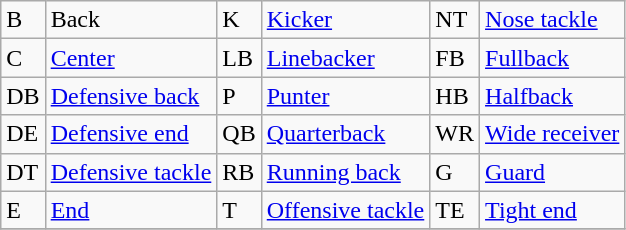<table class="wikitable">
<tr>
<td>B</td>
<td>Back</td>
<td>K</td>
<td><a href='#'>Kicker</a></td>
<td>NT</td>
<td><a href='#'>Nose tackle</a></td>
</tr>
<tr>
<td>C</td>
<td><a href='#'>Center</a></td>
<td>LB</td>
<td><a href='#'>Linebacker</a></td>
<td>FB</td>
<td><a href='#'>Fullback</a></td>
</tr>
<tr>
<td>DB</td>
<td><a href='#'>Defensive back</a></td>
<td>P</td>
<td><a href='#'>Punter</a></td>
<td>HB</td>
<td><a href='#'>Halfback</a></td>
</tr>
<tr>
<td>DE</td>
<td><a href='#'>Defensive end</a></td>
<td>QB</td>
<td><a href='#'>Quarterback</a></td>
<td>WR</td>
<td><a href='#'>Wide receiver</a></td>
</tr>
<tr>
<td>DT</td>
<td><a href='#'>Defensive tackle</a></td>
<td>RB</td>
<td><a href='#'>Running back</a></td>
<td>G</td>
<td><a href='#'>Guard</a></td>
</tr>
<tr>
<td>E</td>
<td><a href='#'>End</a></td>
<td>T</td>
<td><a href='#'>Offensive tackle</a></td>
<td>TE</td>
<td><a href='#'>Tight end</a></td>
</tr>
<tr>
</tr>
</table>
